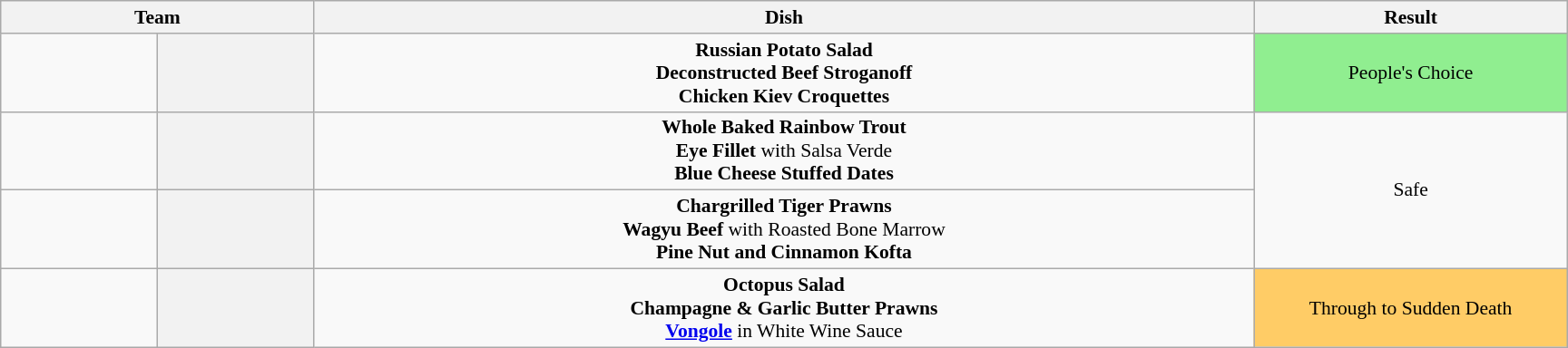<table class="wikitable plainrowheaders" style="text-align:center; font-size:90%; width:80em; margin-left: auto; margin-right: auto; border: none;">
<tr>
<th style="width:20%;" colspan="2">Team</th>
<th style="width:60%;">Dish</th>
<th style="width:20%;">Result</th>
</tr>
<tr>
<td></td>
<th></th>
<td><strong>Russian Potato Salad</strong><br><strong>Deconstructed Beef Stroganoff</strong><br><strong>Chicken Kiev Croquettes</strong></td>
<td style="background:lightgreen">People's Choice</td>
</tr>
<tr>
<td></td>
<th></th>
<td><strong>Whole Baked Rainbow Trout</strong><br><strong>Eye Fillet</strong> with Salsa Verde<br><strong>Blue Cheese Stuffed Dates</strong></td>
<td rowspan="2">Safe</td>
</tr>
<tr>
<td></td>
<th></th>
<td><strong>Chargrilled Tiger Prawns</strong><br><strong>Wagyu Beef</strong> with Roasted Bone Marrow<br><strong>Pine Nut and Cinnamon Kofta</strong></td>
</tr>
<tr>
<td></td>
<th></th>
<td><strong>Octopus Salad</strong><br><strong>Champagne & Garlic Butter Prawns</strong><br><strong><a href='#'>Vongole</a></strong> in White Wine Sauce</td>
<td style="background:#FFCC66">Through to Sudden Death</td>
</tr>
</table>
